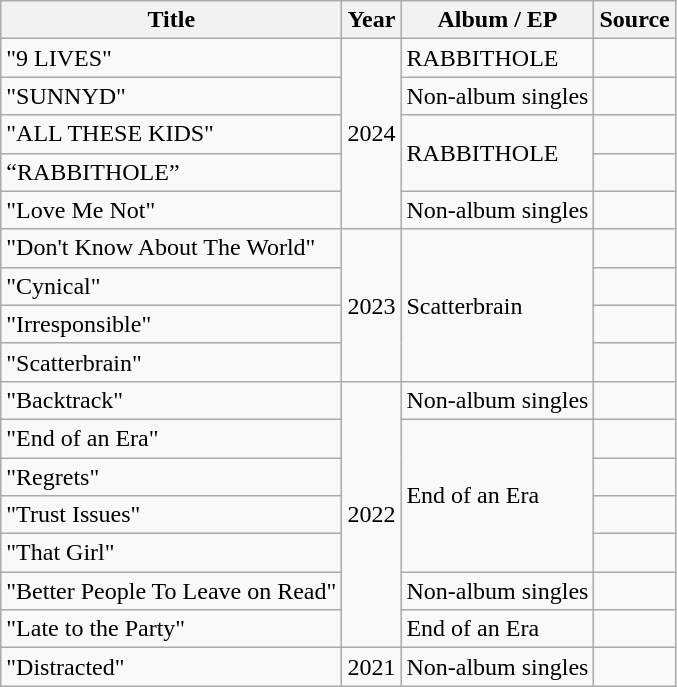<table class="wikitable">
<tr>
<th>Title</th>
<th>Year</th>
<th>Album / EP</th>
<th>Source</th>
</tr>
<tr>
<td>"9 LIVES"</td>
<td rowspan="5">2024</td>
<td>RABBITHOLE </td>
<td></td>
</tr>
<tr>
<td>"SUNNYD"</td>
<td>Non-album singles</td>
<td></td>
</tr>
<tr>
<td>"ALL THESE KIDS"</td>
<td rowspan="2">RABBITHOLE </td>
<td></td>
</tr>
<tr>
<td>“RABBITHOLE”</td>
<td></td>
</tr>
<tr>
<td>"Love Me Not"</td>
<td>Non-album singles</td>
<td></td>
</tr>
<tr>
<td>"Don't Know About The World"</td>
<td rowspan="4">2023</td>
<td rowspan="4">Scatterbrain</td>
<td></td>
</tr>
<tr>
<td>"Cynical"</td>
<td></td>
</tr>
<tr>
<td>"Irresponsible"</td>
<td></td>
</tr>
<tr>
<td>"Scatterbrain"</td>
<td></td>
</tr>
<tr>
<td>"Backtrack"</td>
<td rowspan="7">2022</td>
<td>Non-album singles</td>
<td></td>
</tr>
<tr>
<td>"End of an Era"</td>
<td rowspan="4">End of an Era</td>
<td></td>
</tr>
<tr>
<td>"Regrets"</td>
<td></td>
</tr>
<tr>
<td>"Trust Issues"</td>
<td></td>
</tr>
<tr>
<td>"That Girl"</td>
<td></td>
</tr>
<tr>
<td>"Better People To Leave on Read"</td>
<td>Non-album singles</td>
<td></td>
</tr>
<tr>
<td>"Late to the Party"</td>
<td>End of an Era</td>
<td></td>
</tr>
<tr>
<td>"Distracted"</td>
<td>2021</td>
<td>Non-album singles</td>
<td></td>
</tr>
</table>
